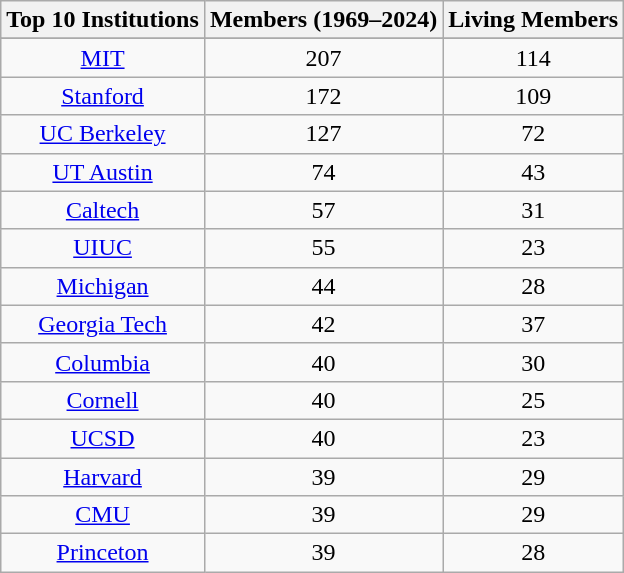<table class="wikitable sortable">
<tr>
<th>Top 10 Institutions</th>
<th data-sort-type="number">Members (1969–2024)</th>
<th data-sort-type="number">Living Members</th>
</tr>
<tr>
</tr>
<tr>
<td align="center"><a href='#'>MIT</a></td>
<td align="center">207</td>
<td align="center">114</td>
</tr>
<tr>
<td align="center"><a href='#'>Stanford</a></td>
<td align="center">172</td>
<td align="center">109</td>
</tr>
<tr>
<td align="center"><a href='#'>UC Berkeley</a></td>
<td align="center">127</td>
<td align="center">72</td>
</tr>
<tr>
<td align="center"><a href='#'>UT Austin</a></td>
<td align="center">74</td>
<td align="center">43</td>
</tr>
<tr>
<td align="center"><a href='#'>Caltech</a></td>
<td align="center">57</td>
<td align="center">31</td>
</tr>
<tr>
<td align="center"><a href='#'>UIUC</a></td>
<td align="center">55</td>
<td align="center">23</td>
</tr>
<tr>
<td align="center"><a href='#'>Michigan</a></td>
<td align="center">44</td>
<td align="center">28</td>
</tr>
<tr>
<td align="center"><a href='#'>Georgia Tech</a></td>
<td align="center">42</td>
<td align="center">37</td>
</tr>
<tr>
<td align="center"><a href='#'>Columbia</a></td>
<td align="center">40</td>
<td align="center">30</td>
</tr>
<tr>
<td align="center"><a href='#'>Cornell</a></td>
<td align="center">40</td>
<td align="center">25</td>
</tr>
<tr>
<td align="center"><a href='#'>UCSD</a></td>
<td align="center">40</td>
<td align="center">23</td>
</tr>
<tr>
<td align="center"><a href='#'>Harvard</a></td>
<td align="center">39</td>
<td align="center">29</td>
</tr>
<tr>
<td align="center"><a href='#'>CMU</a></td>
<td align="center">39</td>
<td align="center">29</td>
</tr>
<tr>
<td align="center"><a href='#'>Princeton</a></td>
<td align="center">39</td>
<td align="center">28</td>
</tr>
</table>
